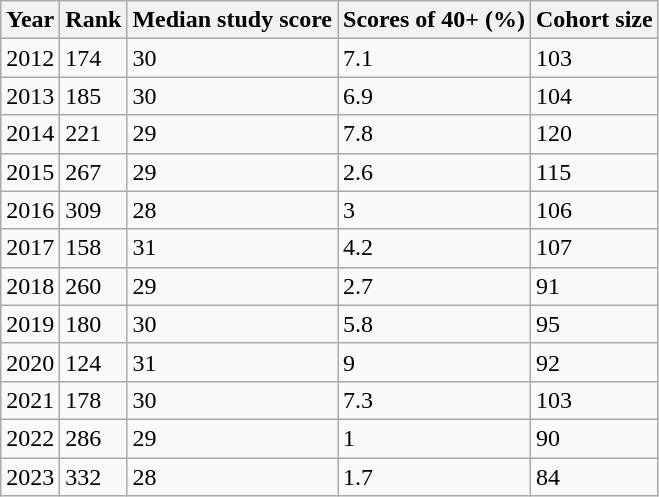<table class="wikitable">
<tr>
<th>Year</th>
<th>Rank</th>
<th>Median study score</th>
<th>Scores of 40+ (%)</th>
<th>Cohort size</th>
</tr>
<tr>
<td>2012</td>
<td>174</td>
<td>30</td>
<td>7.1</td>
<td>103</td>
</tr>
<tr>
<td>2013</td>
<td>185</td>
<td>30</td>
<td>6.9</td>
<td>104</td>
</tr>
<tr>
<td>2014</td>
<td>221</td>
<td>29</td>
<td>7.8</td>
<td>120</td>
</tr>
<tr>
<td>2015</td>
<td>267</td>
<td>29</td>
<td>2.6</td>
<td>115</td>
</tr>
<tr>
<td>2016</td>
<td>309</td>
<td>28</td>
<td>3</td>
<td>106</td>
</tr>
<tr>
<td>2017</td>
<td>158</td>
<td>31</td>
<td>4.2</td>
<td>107</td>
</tr>
<tr>
<td>2018</td>
<td>260</td>
<td>29</td>
<td>2.7</td>
<td>91</td>
</tr>
<tr>
<td>2019</td>
<td>180</td>
<td>30</td>
<td>5.8</td>
<td>95</td>
</tr>
<tr>
<td>2020</td>
<td>124</td>
<td>31</td>
<td>9</td>
<td>92</td>
</tr>
<tr>
<td>2021</td>
<td>178</td>
<td>30</td>
<td>7.3</td>
<td>103</td>
</tr>
<tr>
<td>2022</td>
<td>286</td>
<td>29</td>
<td>1</td>
<td>90</td>
</tr>
<tr>
<td>2023</td>
<td>332</td>
<td>28</td>
<td>1.7</td>
<td>84</td>
</tr>
</table>
